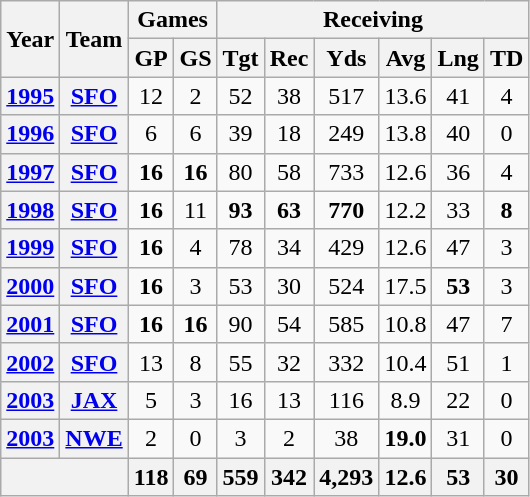<table class="wikitable" style="text-align:center">
<tr>
<th rowspan="2">Year</th>
<th rowspan="2">Team</th>
<th colspan="2">Games</th>
<th colspan="6">Receiving</th>
</tr>
<tr>
<th>GP</th>
<th>GS</th>
<th>Tgt</th>
<th>Rec</th>
<th>Yds</th>
<th>Avg</th>
<th>Lng</th>
<th>TD</th>
</tr>
<tr>
<th><a href='#'>1995</a></th>
<th><a href='#'>SFO</a></th>
<td>12</td>
<td>2</td>
<td>52</td>
<td>38</td>
<td>517</td>
<td>13.6</td>
<td>41</td>
<td>4</td>
</tr>
<tr>
<th><a href='#'>1996</a></th>
<th><a href='#'>SFO</a></th>
<td>6</td>
<td>6</td>
<td>39</td>
<td>18</td>
<td>249</td>
<td>13.8</td>
<td>40</td>
<td>0</td>
</tr>
<tr>
<th><a href='#'>1997</a></th>
<th><a href='#'>SFO</a></th>
<td><strong>16</strong></td>
<td><strong>16</strong></td>
<td>80</td>
<td>58</td>
<td>733</td>
<td>12.6</td>
<td>36</td>
<td>4</td>
</tr>
<tr>
<th><a href='#'>1998</a></th>
<th><a href='#'>SFO</a></th>
<td><strong>16</strong></td>
<td>11</td>
<td><strong>93</strong></td>
<td><strong>63</strong></td>
<td><strong>770</strong></td>
<td>12.2</td>
<td>33</td>
<td><strong>8</strong></td>
</tr>
<tr>
<th><a href='#'>1999</a></th>
<th><a href='#'>SFO</a></th>
<td><strong>16</strong></td>
<td>4</td>
<td>78</td>
<td>34</td>
<td>429</td>
<td>12.6</td>
<td>47</td>
<td>3</td>
</tr>
<tr>
<th><a href='#'>2000</a></th>
<th><a href='#'>SFO</a></th>
<td><strong>16</strong></td>
<td>3</td>
<td>53</td>
<td>30</td>
<td>524</td>
<td>17.5</td>
<td><strong>53</strong></td>
<td>3</td>
</tr>
<tr>
<th><a href='#'>2001</a></th>
<th><a href='#'>SFO</a></th>
<td><strong>16</strong></td>
<td><strong>16</strong></td>
<td>90</td>
<td>54</td>
<td>585</td>
<td>10.8</td>
<td>47</td>
<td>7</td>
</tr>
<tr>
<th><a href='#'>2002</a></th>
<th><a href='#'>SFO</a></th>
<td>13</td>
<td>8</td>
<td>55</td>
<td>32</td>
<td>332</td>
<td>10.4</td>
<td>51</td>
<td>1</td>
</tr>
<tr>
<th><a href='#'>2003</a></th>
<th><a href='#'>JAX</a></th>
<td>5</td>
<td>3</td>
<td>16</td>
<td>13</td>
<td>116</td>
<td>8.9</td>
<td>22</td>
<td>0</td>
</tr>
<tr>
<th><a href='#'>2003</a></th>
<th><a href='#'>NWE</a></th>
<td>2</td>
<td>0</td>
<td>3</td>
<td>2</td>
<td>38</td>
<td><strong>19.0</strong></td>
<td>31</td>
<td>0</td>
</tr>
<tr>
<th colspan="2"></th>
<th>118</th>
<th>69</th>
<th>559</th>
<th>342</th>
<th>4,293</th>
<th>12.6</th>
<th>53</th>
<th>30</th>
</tr>
</table>
